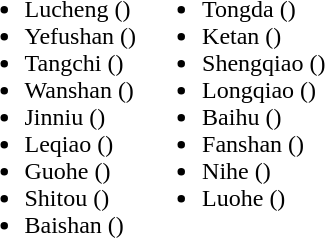<table>
<tr>
<td valign="top"><br><ul><li>Lucheng ()</li><li>Yefushan ()</li><li>Tangchi ()</li><li>Wanshan ()</li><li>Jinniu ()</li><li>Leqiao ()</li><li>Guohe ()</li><li>Shitou ()</li><li>Baishan ()</li></ul></td>
<td valign="top"><br><ul><li>Tongda ()</li><li>Ketan ()</li><li>Shengqiao ()</li><li>Longqiao ()</li><li>Baihu ()</li><li>Fanshan ()</li><li>Nihe ()</li><li>Luohe ()</li></ul></td>
</tr>
</table>
